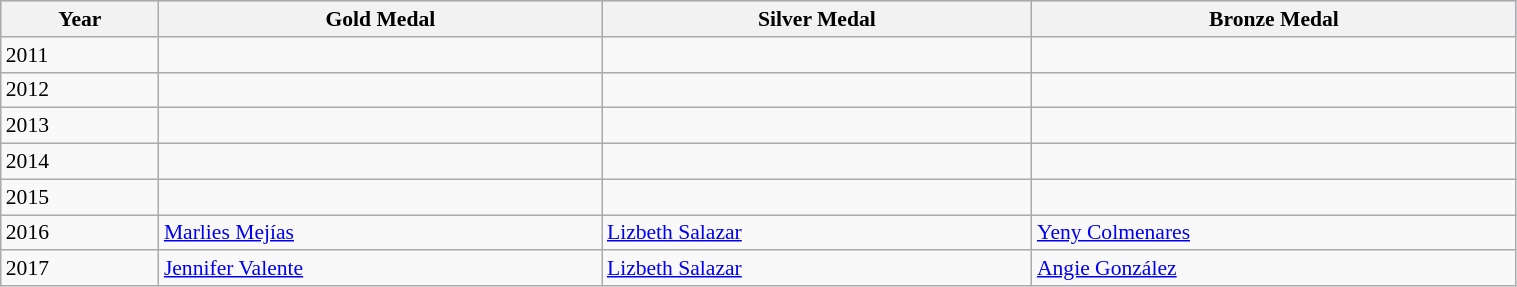<table class="wikitable"  style="font-size:90%; width:80%;">
<tr style="background:#ccf;">
<th>Year</th>
<th> <strong>Gold Medal</strong></th>
<th> <strong>Silver Medal</strong></th>
<th> <strong>Bronze Medal</strong></th>
</tr>
<tr>
<td>2011</td>
<td></td>
<td></td>
<td></td>
</tr>
<tr>
<td>2012</td>
<td></td>
<td></td>
<td></td>
</tr>
<tr>
<td>2013</td>
<td></td>
<td></td>
<td></td>
</tr>
<tr>
<td>2014</td>
<td></td>
<td></td>
<td></td>
</tr>
<tr>
<td>2015</td>
<td></td>
<td></td>
<td></td>
</tr>
<tr>
<td>2016</td>
<td> <a href='#'>Marlies Mejías</a></td>
<td> <a href='#'>Lizbeth Salazar</a></td>
<td> <a href='#'>Yeny Colmenares</a></td>
</tr>
<tr>
<td>2017</td>
<td> <a href='#'>Jennifer Valente</a></td>
<td> <a href='#'>Lizbeth Salazar</a></td>
<td> <a href='#'>Angie González</a></td>
</tr>
</table>
